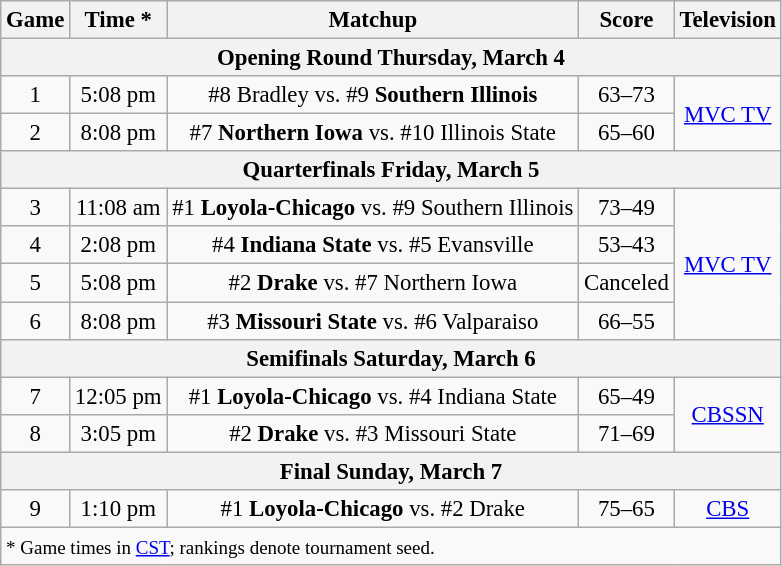<table class="wikitable" style="font-size: 95%">
<tr>
<th>Game</th>
<th>Time *</th>
<th>Matchup</th>
<th>Score</th>
<th>Television</th>
</tr>
<tr>
<th colspan=5>Opening Round  Thursday, March 4</th>
</tr>
<tr>
<td align=center>1</td>
<td align=center>5:08 pm</td>
<td align=center>#8 Bradley vs. #9 <strong>Southern Illinois</strong></td>
<td align=center>63–73</td>
<td align=center rowspan=2><a href='#'>MVC TV</a><br></td>
</tr>
<tr>
<td align=center>2</td>
<td align=center>8:08 pm</td>
<td align=center>#7 <strong>Northern Iowa</strong> vs. #10 Illinois State</td>
<td align=center>65–60</td>
</tr>
<tr>
<th colspan=5>Quarterfinals  Friday, March 5</th>
</tr>
<tr>
<td align=center>3</td>
<td align=center>11:08 am</td>
<td align=center>#1 <strong>Loyola-Chicago</strong> vs. #9 Southern Illinois</td>
<td align=center>73–49</td>
<td align=center rowspan=4><a href='#'>MVC TV</a></td>
</tr>
<tr>
<td align=center>4</td>
<td align=center>2:08 pm</td>
<td align=center>#4 <strong>Indiana State</strong> vs. #5 Evansville</td>
<td align=center>53–43</td>
</tr>
<tr>
<td align=center>5</td>
<td align=center>5:08 pm</td>
<td align=center>#2 <strong>Drake</strong> vs. #7 Northern Iowa</td>
<td align=center>Canceled</td>
</tr>
<tr>
<td align=center>6</td>
<td align=center>8:08 pm</td>
<td align=center>#3 <strong>Missouri State</strong> vs. #6 Valparaiso</td>
<td align=center>66–55</td>
</tr>
<tr>
<th colspan=5>Semifinals  Saturday, March 6</th>
</tr>
<tr>
<td align=center>7</td>
<td align=center>12:05 pm</td>
<td align=center>#1 <strong>Loyola-Chicago</strong> vs. #4 Indiana State</td>
<td align=center>65–49</td>
<td align=center rowspan=2><a href='#'>CBSSN</a></td>
</tr>
<tr>
<td align=center>8</td>
<td align=center>3:05 pm</td>
<td align=center>#2 <strong>Drake</strong> vs. #3 Missouri State</td>
<td align=center>71–69</td>
</tr>
<tr>
<th colspan=5>Final  Sunday, March 7</th>
</tr>
<tr>
<td align=center>9</td>
<td align=center>1:10 pm</td>
<td align=center>#1 <strong>Loyola-Chicago</strong> vs. #2 Drake</td>
<td align=center>75–65</td>
<td align=center><a href='#'>CBS</a></td>
</tr>
<tr>
<td colspan="5"><small>* Game times in <a href='#'>CST</a>; rankings denote tournament seed.</small></td>
</tr>
</table>
